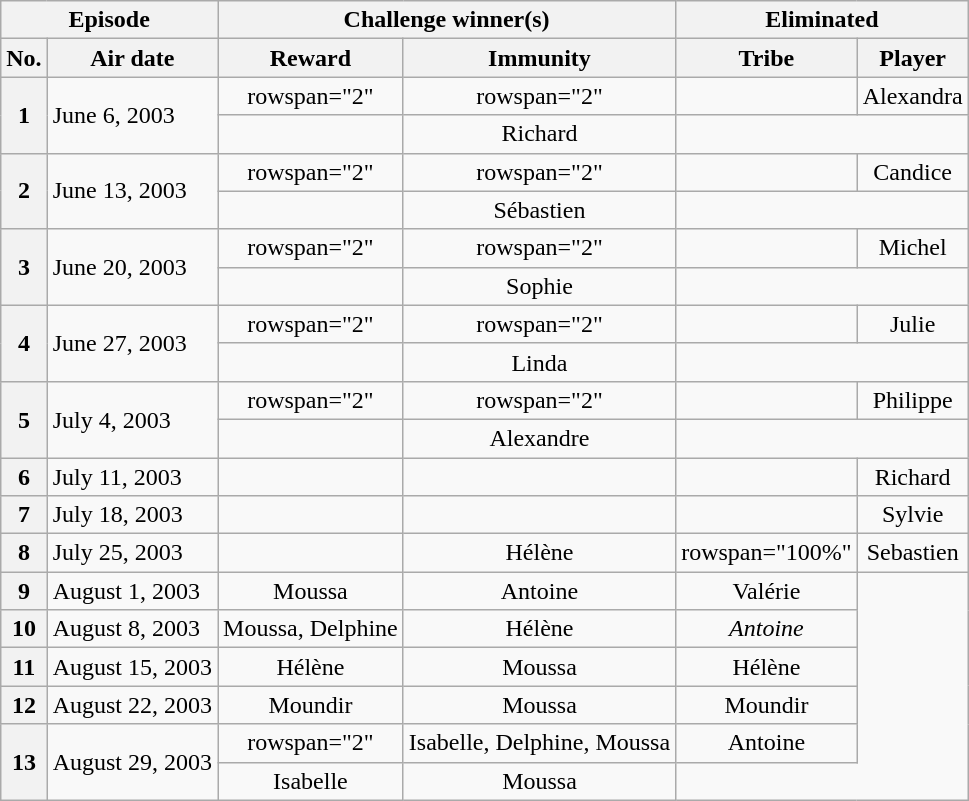<table class="wikitable unsortable" style="text-align:center;">
<tr>
<th colspan="2" scope="col">Episode</th>
<th colspan="2" scope="col">Challenge winner(s)</th>
<th colspan="2" scope="col">Eliminated</th>
</tr>
<tr>
<th scope="col">No.</th>
<th scope="col">Air date</th>
<th scope="col">Reward</th>
<th scope="col">Immunity</th>
<th scope="col">Tribe</th>
<th scope="col">Player</th>
</tr>
<tr>
<th rowspan="2" scope="row">1</th>
<td rowspan="2" align="left">June 6, 2003</td>
<td>rowspan="2" </td>
<td>rowspan="2" </td>
<td></td>
<td>Alexandra</td>
</tr>
<tr>
<td></td>
<td>Richard</td>
</tr>
<tr>
<th rowspan="2" scope="row">2</th>
<td rowspan="2" align="left">June 13, 2003</td>
<td>rowspan="2" </td>
<td>rowspan="2" </td>
<td></td>
<td>Candice</td>
</tr>
<tr>
<td></td>
<td>Sébastien</td>
</tr>
<tr>
<th rowspan="2" scope="row">3</th>
<td rowspan="2" align="left">June 20, 2003</td>
<td>rowspan="2" </td>
<td>rowspan="2" </td>
<td></td>
<td>Michel</td>
</tr>
<tr>
<td></td>
<td>Sophie</td>
</tr>
<tr>
<th rowspan="2" scope="row">4</th>
<td rowspan="2" align="left">June 27, 2003</td>
<td>rowspan="2" </td>
<td>rowspan="2" </td>
<td></td>
<td>Julie</td>
</tr>
<tr>
<td></td>
<td>Linda</td>
</tr>
<tr>
<th rowspan="2" scope="row">5</th>
<td rowspan="2" align="left">July 4, 2003</td>
<td>rowspan="2" </td>
<td>rowspan="2" </td>
<td></td>
<td>Philippe</td>
</tr>
<tr>
<td></td>
<td>Alexandre</td>
</tr>
<tr>
<th scope="row">6</th>
<td align="left">July 11, 2003</td>
<td></td>
<td></td>
<td></td>
<td>Richard</td>
</tr>
<tr>
<th scope="row">7</th>
<td align="left">July 18, 2003</td>
<td></td>
<td></td>
<td></td>
<td>Sylvie</td>
</tr>
<tr>
<th scope="row">8</th>
<td align="left">July 25, 2003</td>
<td></td>
<td>Hélène</td>
<td>rowspan="100%" </td>
<td>Sebastien</td>
</tr>
<tr>
<th scope="row">9</th>
<td align="left">August 1, 2003</td>
<td>Moussa</td>
<td>Antoine</td>
<td>Valérie</td>
</tr>
<tr>
<th scope="row">10</th>
<td align="left">August 8, 2003</td>
<td>Moussa, Delphine</td>
<td>Hélène</td>
<td><em>Antoine</em></td>
</tr>
<tr>
<th scope="row">11</th>
<td align="left">August 15, 2003</td>
<td>Hélène</td>
<td>Moussa</td>
<td>Hélène</td>
</tr>
<tr>
<th scope="row">12</th>
<td align="left">August 22, 2003</td>
<td>Moundir</td>
<td>Moussa</td>
<td>Moundir</td>
</tr>
<tr>
<th rowspan="2" scope="row">13</th>
<td rowspan="2" align="left">August 29, 2003</td>
<td>rowspan="2" </td>
<td>Isabelle, Delphine, Moussa</td>
<td>Antoine</td>
</tr>
<tr>
<td>Isabelle</td>
<td>Moussa</td>
</tr>
</table>
